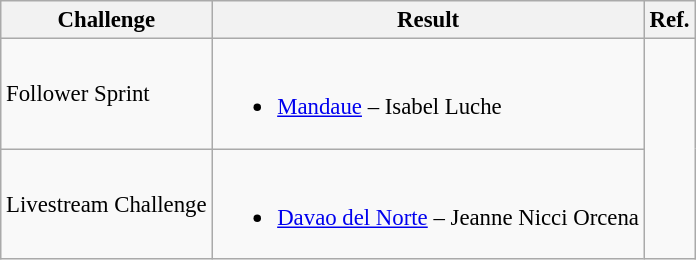<table class="wikitable sortable" style="font-size: 95%;">
<tr>
<th>Challenge</th>
<th>Result</th>
<th>Ref.</th>
</tr>
<tr>
<td>Follower Sprint</td>
<td><br><ul><li><a href='#'>Mandaue</a> – Isabel Luche</li></ul></td>
<td rowspan="2"></td>
</tr>
<tr>
<td>Livestream Challenge</td>
<td><br><ul><li><a href='#'>Davao del Norte</a> – Jeanne Nicci Orcena</li></ul></td>
</tr>
</table>
